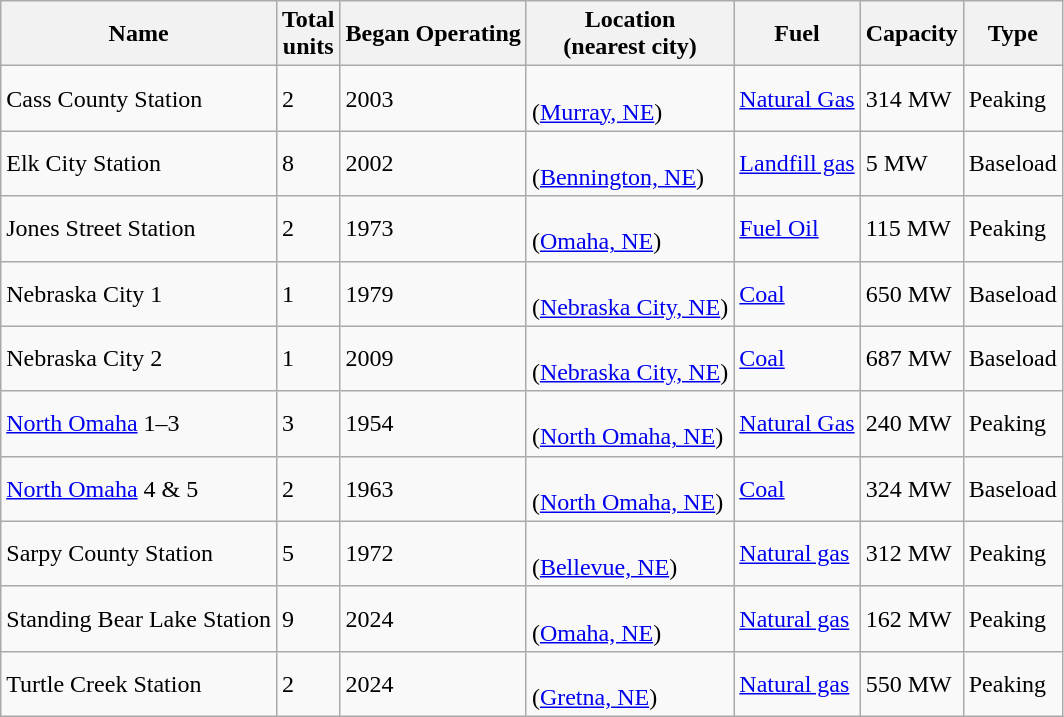<table class="wikitable sortable">
<tr>
<th>Name</th>
<th>Total<br>units</th>
<th>Began Operating</th>
<th>Location<br>(nearest city)</th>
<th>Fuel</th>
<th>Capacity</th>
<th>Type</th>
</tr>
<tr>
<td>Cass County Station</td>
<td>2</td>
<td>2003</td>
<td><br>(<a href='#'>Murray, NE</a>)</td>
<td><a href='#'>Natural Gas</a></td>
<td>314 MW</td>
<td>Peaking</td>
</tr>
<tr>
<td>Elk City Station</td>
<td>8</td>
<td>2002</td>
<td><br>(<a href='#'>Bennington, NE</a>)</td>
<td><a href='#'>Landfill gas</a></td>
<td>5 MW</td>
<td>Baseload</td>
</tr>
<tr>
<td>Jones Street Station</td>
<td>2</td>
<td>1973</td>
<td><br>(<a href='#'>Omaha, NE</a>)</td>
<td><a href='#'>Fuel Oil</a></td>
<td>115 MW</td>
<td>Peaking</td>
</tr>
<tr>
<td>Nebraska City 1</td>
<td>1</td>
<td>1979</td>
<td><br>(<a href='#'>Nebraska City, NE</a>)</td>
<td><a href='#'>Coal</a></td>
<td>650 MW</td>
<td>Baseload</td>
</tr>
<tr>
<td>Nebraska City 2</td>
<td>1</td>
<td>2009</td>
<td><br>(<a href='#'>Nebraska City, NE</a>)</td>
<td><a href='#'>Coal</a></td>
<td>687 MW</td>
<td>Baseload</td>
</tr>
<tr>
<td><a href='#'>North Omaha</a> 1–3</td>
<td>3</td>
<td>1954</td>
<td><br>(<a href='#'>North Omaha, NE</a>)</td>
<td><a href='#'>Natural Gas</a></td>
<td>240 MW</td>
<td>Peaking</td>
</tr>
<tr>
<td><a href='#'>North Omaha</a> 4 & 5</td>
<td>2</td>
<td>1963</td>
<td><br>(<a href='#'>North Omaha, NE</a>)</td>
<td><a href='#'>Coal</a></td>
<td>324 MW</td>
<td>Baseload</td>
</tr>
<tr>
<td>Sarpy County Station</td>
<td>5</td>
<td>1972</td>
<td><br>(<a href='#'>Bellevue, NE</a>)</td>
<td><a href='#'>Natural gas</a></td>
<td>312 MW</td>
<td>Peaking</td>
</tr>
<tr>
<td>Standing Bear Lake Station</td>
<td>9</td>
<td>2024</td>
<td><br>(<a href='#'>Omaha, NE</a>)</td>
<td><a href='#'>Natural gas</a></td>
<td>162 MW</td>
<td>Peaking</td>
</tr>
<tr>
<td>Turtle Creek Station</td>
<td>2</td>
<td>2024</td>
<td><br>(<a href='#'>Gretna, NE</a>)</td>
<td><a href='#'>Natural gas</a></td>
<td>550 MW</td>
<td>Peaking</td>
</tr>
</table>
